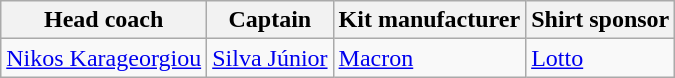<table class="wikitable sortable" style="text-align: left;">
<tr>
<th>Head coach</th>
<th>Captain</th>
<th>Kit manufacturer</th>
<th>Shirt sponsor</th>
</tr>
<tr>
<td> <a href='#'>Nikos Karageorgiou</a></td>
<td> <a href='#'>Silva Júnior</a></td>
<td><a href='#'>Macron</a></td>
<td><a href='#'>Lotto</a></td>
</tr>
</table>
